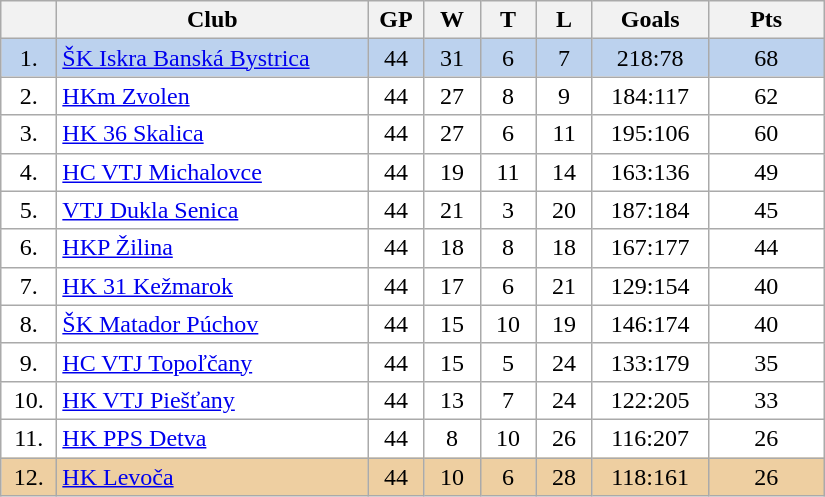<table class="wikitable">
<tr>
<th width="30"></th>
<th width="200">Club</th>
<th width="30">GP</th>
<th width="30">W</th>
<th width="30">T</th>
<th width="30">L</th>
<th width="70">Goals</th>
<th width="70">Pts</th>
</tr>
<tr bgcolor="#BCD2EE" align="center">
<td>1.</td>
<td align="left"><a href='#'>ŠK Iskra Banská Bystrica</a></td>
<td>44</td>
<td>31</td>
<td>6</td>
<td>7</td>
<td>218:78</td>
<td>68</td>
</tr>
<tr bgcolor="#FFFFFF" align="center">
<td>2.</td>
<td align="left"><a href='#'>HKm Zvolen</a></td>
<td>44</td>
<td>27</td>
<td>8</td>
<td>9</td>
<td>184:117</td>
<td>62</td>
</tr>
<tr bgcolor="#FFFFFF" align="center">
<td>3.</td>
<td align="left"><a href='#'>HK 36 Skalica</a></td>
<td>44</td>
<td>27</td>
<td>6</td>
<td>11</td>
<td>195:106</td>
<td>60</td>
</tr>
<tr bgcolor="#FFFFFF" align="center">
<td>4.</td>
<td align="left"><a href='#'>HC VTJ Michalovce</a></td>
<td>44</td>
<td>19</td>
<td>11</td>
<td>14</td>
<td>163:136</td>
<td>49</td>
</tr>
<tr bgcolor="#FFFFFF" align="center">
<td>5.</td>
<td align="left"><a href='#'>VTJ Dukla Senica</a></td>
<td>44</td>
<td>21</td>
<td>3</td>
<td>20</td>
<td>187:184</td>
<td>45</td>
</tr>
<tr bgcolor="#FFFFFF" align="center">
<td>6.</td>
<td align="left"><a href='#'>HKP Žilina</a></td>
<td>44</td>
<td>18</td>
<td>8</td>
<td>18</td>
<td>167:177</td>
<td>44</td>
</tr>
<tr bgcolor="#FFFFFF" align="center">
<td>7.</td>
<td align="left"><a href='#'>HK 31 Kežmarok</a></td>
<td>44</td>
<td>17</td>
<td>6</td>
<td>21</td>
<td>129:154</td>
<td>40</td>
</tr>
<tr bgcolor="#FFFFFF" align="center">
<td>8.</td>
<td align="left"><a href='#'>ŠK Matador Púchov</a></td>
<td>44</td>
<td>15</td>
<td>10</td>
<td>19</td>
<td>146:174</td>
<td>40</td>
</tr>
<tr bgcolor="#FFFFFF" align="center">
<td>9.</td>
<td align="left"><a href='#'>HC VTJ Topoľčany</a></td>
<td>44</td>
<td>15</td>
<td>5</td>
<td>24</td>
<td>133:179</td>
<td>35</td>
</tr>
<tr bgcolor="#FFFFFF" align="center">
<td>10.</td>
<td align="left"><a href='#'>HK VTJ Piešťany</a></td>
<td>44</td>
<td>13</td>
<td>7</td>
<td>24</td>
<td>122:205</td>
<td>33</td>
</tr>
<tr bgcolor="#FFFFFF" align="center">
<td>11.</td>
<td align="left"><a href='#'>HK PPS Detva</a></td>
<td>44</td>
<td>8</td>
<td>10</td>
<td>26</td>
<td>116:207</td>
<td>26</td>
</tr>
<tr bgcolor="#EECFA1" align="center">
<td>12.</td>
<td align="left"><a href='#'>HK Levoča</a></td>
<td>44</td>
<td>10</td>
<td>6</td>
<td>28</td>
<td>118:161</td>
<td>26</td>
</tr>
</table>
